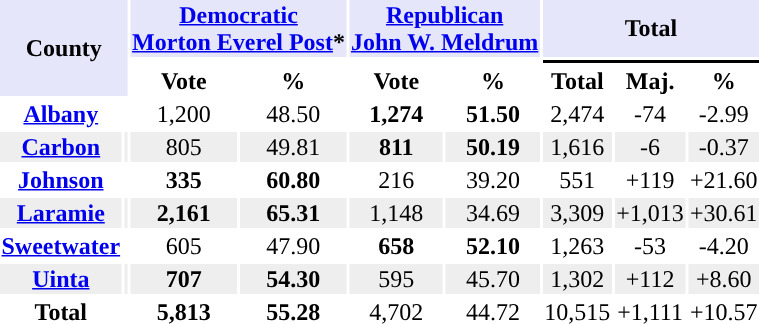<table class="toccolours sortable" style="text-align:center;">
<tr style="background:lavender">
<th rowspan="3" colspan="2">County</th>
<th colspan=2><a href='#'>Democratic</a><br><a href='#'>Morton Everel Post</a>*</th>
<th colspan=2><a href='#'>Republican</a><br><a href='#'>John W. Meldrum</a></th>
<th colspan=3>Total</th>
</tr>
<tr>
<th colspan=2 style="background-color:"></th>
<th colspan=2 style="background-color:"></th>
<th colspan=3 style="background-color:#000000"></th>
</tr>
<tr>
<th align="center">Vote</th>
<th align="center">%</th>
<th align="center">Vote</th>
<th align="center">%</th>
<th align="center">Total</th>
<th align="center">Maj.</th>
<th align="center">%</th>
</tr>
<tr>
<th><a href='#'>Albany</a></th>
<td style="background-color:"></td>
<td>1,200</td>
<td>48.50</td>
<td><strong>1,274</strong></td>
<td><strong>51.50</strong></td>
<td>2,474</td>
<td>-74</td>
<td>-2.99</td>
</tr>
<tr style="background:#EEEEEE;">
<th><a href='#'>Carbon</a></th>
<td style="background-color:"></td>
<td>805</td>
<td>49.81</td>
<td><strong>811</strong></td>
<td><strong>50.19</strong></td>
<td>1,616</td>
<td>-6</td>
<td>-0.37</td>
</tr>
<tr>
<th><a href='#'>Johnson</a></th>
<td style="background-color:"></td>
<td><strong>335</strong></td>
<td><strong>60.80</strong></td>
<td>216</td>
<td>39.20</td>
<td>551</td>
<td>+119</td>
<td>+21.60</td>
</tr>
<tr style="background:#EEEEEE;">
<th><a href='#'>Laramie</a></th>
<td style="background-color:"></td>
<td><strong>2,161</strong></td>
<td><strong>65.31	</strong></td>
<td>1,148</td>
<td>34.69</td>
<td>3,309</td>
<td>+1,013</td>
<td>+30.61</td>
</tr>
<tr>
<th><a href='#'>Sweetwater</a></th>
<td style="background-color:"></td>
<td>605</td>
<td>47.90</td>
<td><strong>658</strong></td>
<td><strong>52.10</strong></td>
<td>1,263</td>
<td>-53</td>
<td>-4.20</td>
</tr>
<tr style="background:#EEEEEE;">
<th><a href='#'>Uinta</a></th>
<td style="background-color:"></td>
<td><strong>707</strong></td>
<td><strong>54.30</strong></td>
<td>595</td>
<td>45.70</td>
<td>1,302</td>
<td>+112</td>
<td>+8.60</td>
</tr>
<tr>
<th>Total</th>
<td style="background-color:"></td>
<td><strong>5,813</strong></td>
<td><strong>55.28</strong></td>
<td>4,702</td>
<td>44.72</td>
<td>10,515</td>
<td>+1,111</td>
<td>+10.57</td>
</tr>
</table>
